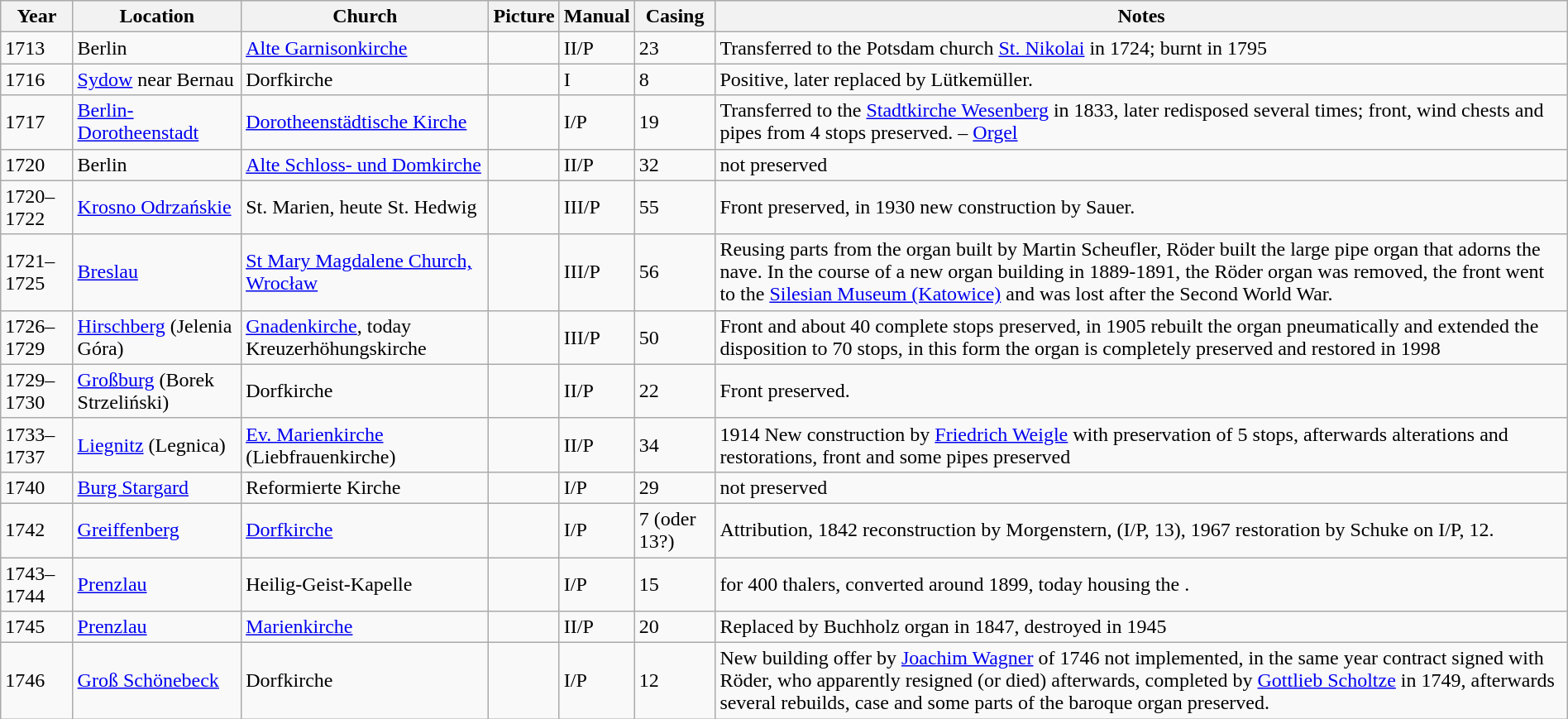<table class="wikitable sortable" style="width:100%">
<tr class="hintergrundfarbe5">
<th>Year</th>
<th>Location</th>
<th>Church</th>
<th class=unsortable>Picture</th>
<th>Manual</th>
<th>Casing</th>
<th class=unsortable>Notes</th>
</tr>
<tr>
<td>1713</td>
<td>Berlin</td>
<td><a href='#'>Alte Garnisonkirche</a></td>
<td></td>
<td>II/P</td>
<td>23</td>
<td>Transferred to the Potsdam church <a href='#'>St. Nikolai</a> in 1724; burnt in 1795</td>
</tr>
<tr>
<td>1716</td>
<td><a href='#'>Sydow</a> near Bernau</td>
<td>Dorfkirche</td>
<td></td>
<td>I</td>
<td>8</td>
<td>Positive, later replaced by Lütkemüller.</td>
</tr>
<tr>
<td>1717</td>
<td><a href='#'>Berlin-Dorotheenstadt</a></td>
<td><a href='#'>Dorotheenstädtische Kirche</a></td>
<td></td>
<td>I/P</td>
<td>19</td>
<td>Transferred to the <a href='#'>Stadtkirche Wesenberg</a> in 1833, later redisposed several times; front, wind chests and pipes from 4 stops preserved. – <a href='#'>Orgel</a></td>
</tr>
<tr>
<td>1720</td>
<td>Berlin</td>
<td><a href='#'>Alte Schloss- und Domkirche</a></td>
<td></td>
<td>II/P</td>
<td>32</td>
<td>not preserved</td>
</tr>
<tr>
<td>1720–1722</td>
<td><a href='#'>Krosno Odrzańskie</a></td>
<td>St. Marien, heute St. Hedwig</td>
<td></td>
<td>III/P</td>
<td>55</td>
<td>Front preserved, in 1930 new construction by Sauer.</td>
</tr>
<tr>
<td>1721–1725</td>
<td><a href='#'>Breslau</a></td>
<td><a href='#'>St Mary Magdalene Church, Wrocław</a></td>
<td></td>
<td>III/P</td>
<td>56</td>
<td>Reusing parts from the organ built by Martin Scheufler, Röder  built the large pipe organ that adorns the nave. In the course of a new organ building in 1889-1891, the Röder organ was removed, the front went to the <a href='#'>Silesian Museum (Katowice)</a> and was lost after the Second World War.</td>
</tr>
<tr>
<td>1726–1729</td>
<td><a href='#'>Hirschberg</a> (Jelenia Góra)</td>
<td><a href='#'>Gnadenkirche</a>, today Kreuzerhöhungskirche</td>
<td></td>
<td>III/P</td>
<td>50</td>
<td>Front and about 40 complete stops preserved, in 1905  rebuilt the organ pneumatically and extended the disposition to 70 stops, in this form the organ is completely preserved and restored in 1998</td>
</tr>
<tr>
<td>1729–1730</td>
<td><a href='#'>Großburg</a> (Borek Strzeliński)</td>
<td>Dorfkirche</td>
<td></td>
<td>II/P</td>
<td>22</td>
<td>Front preserved.</td>
</tr>
<tr>
<td>1733–1737</td>
<td><a href='#'>Liegnitz</a> (Legnica)</td>
<td><a href='#'>Ev. Marienkirche</a> (Liebfrauenkirche)</td>
<td></td>
<td>II/P</td>
<td>34</td>
<td>1914 New construction by <a href='#'>Friedrich Weigle</a> with preservation of 5 stops, afterwards alterations and restorations, front and some pipes preserved</td>
</tr>
<tr>
<td>1740</td>
<td><a href='#'>Burg Stargard</a></td>
<td>Reformierte Kirche</td>
<td></td>
<td>I/P</td>
<td>29</td>
<td>not preserved</td>
</tr>
<tr>
<td>1742</td>
<td><a href='#'>Greiffenberg</a></td>
<td><a href='#'>Dorfkirche</a></td>
<td></td>
<td>I/P</td>
<td>7 (oder 13?)</td>
<td>Attribution, 1842 reconstruction by Morgenstern, (I/P, 13), 1967 restoration by Schuke on I/P, 12.</td>
</tr>
<tr>
<td>1743–1744</td>
<td><a href='#'>Prenzlau</a></td>
<td>Heilig-Geist-Kapelle</td>
<td></td>
<td>I/P</td>
<td>15</td>
<td>for 400 thalers, converted around 1899, today housing the .</td>
</tr>
<tr>
<td>1745</td>
<td><a href='#'>Prenzlau</a></td>
<td><a href='#'>Marienkirche</a></td>
<td></td>
<td>II/P</td>
<td>20</td>
<td>Replaced by Buchholz organ in 1847, destroyed in 1945</td>
</tr>
<tr>
<td>1746</td>
<td><a href='#'>Groß Schönebeck</a></td>
<td>Dorfkirche</td>
<td></td>
<td>I/P</td>
<td>12</td>
<td>New building offer by <a href='#'>Joachim Wagner</a> of 1746 not implemented, in the same year contract signed with Röder, who apparently resigned (or died) afterwards, completed by <a href='#'>Gottlieb Scholtze</a> in 1749, afterwards several rebuilds, case and some parts of the baroque organ preserved.</td>
</tr>
</table>
